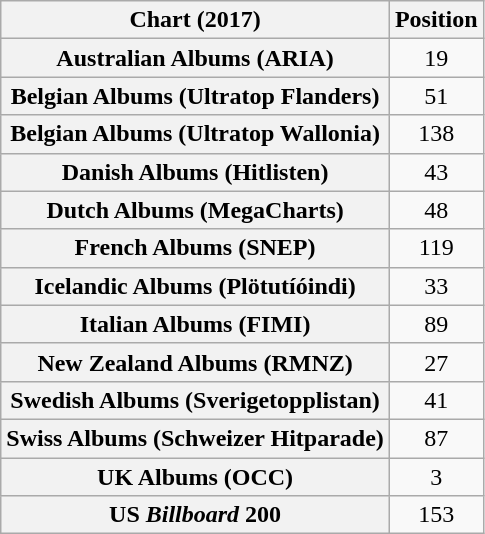<table class="wikitable sortable plainrowheaders" style="text-align:center">
<tr>
<th scope="col">Chart (2017)</th>
<th scope="col">Position</th>
</tr>
<tr>
<th scope="row">Australian Albums (ARIA)</th>
<td>19</td>
</tr>
<tr>
<th scope="row">Belgian Albums (Ultratop Flanders)</th>
<td>51</td>
</tr>
<tr>
<th scope="row">Belgian Albums (Ultratop Wallonia)</th>
<td>138</td>
</tr>
<tr>
<th scope="row">Danish Albums (Hitlisten)</th>
<td>43</td>
</tr>
<tr>
<th scope="row">Dutch Albums (MegaCharts)</th>
<td>48</td>
</tr>
<tr>
<th scope="row">French Albums (SNEP)</th>
<td>119</td>
</tr>
<tr>
<th scope="row">Icelandic Albums (Plötutíóindi)</th>
<td>33</td>
</tr>
<tr>
<th scope="row">Italian Albums (FIMI)</th>
<td>89</td>
</tr>
<tr>
<th scope="row">New Zealand Albums (RMNZ)</th>
<td>27</td>
</tr>
<tr>
<th scope="row">Swedish Albums (Sverigetopplistan)</th>
<td>41</td>
</tr>
<tr>
<th scope="row">Swiss Albums (Schweizer Hitparade)</th>
<td>87</td>
</tr>
<tr>
<th scope="row">UK Albums (OCC)</th>
<td>3</td>
</tr>
<tr>
<th scope="row">US <em>Billboard</em> 200</th>
<td>153</td>
</tr>
</table>
